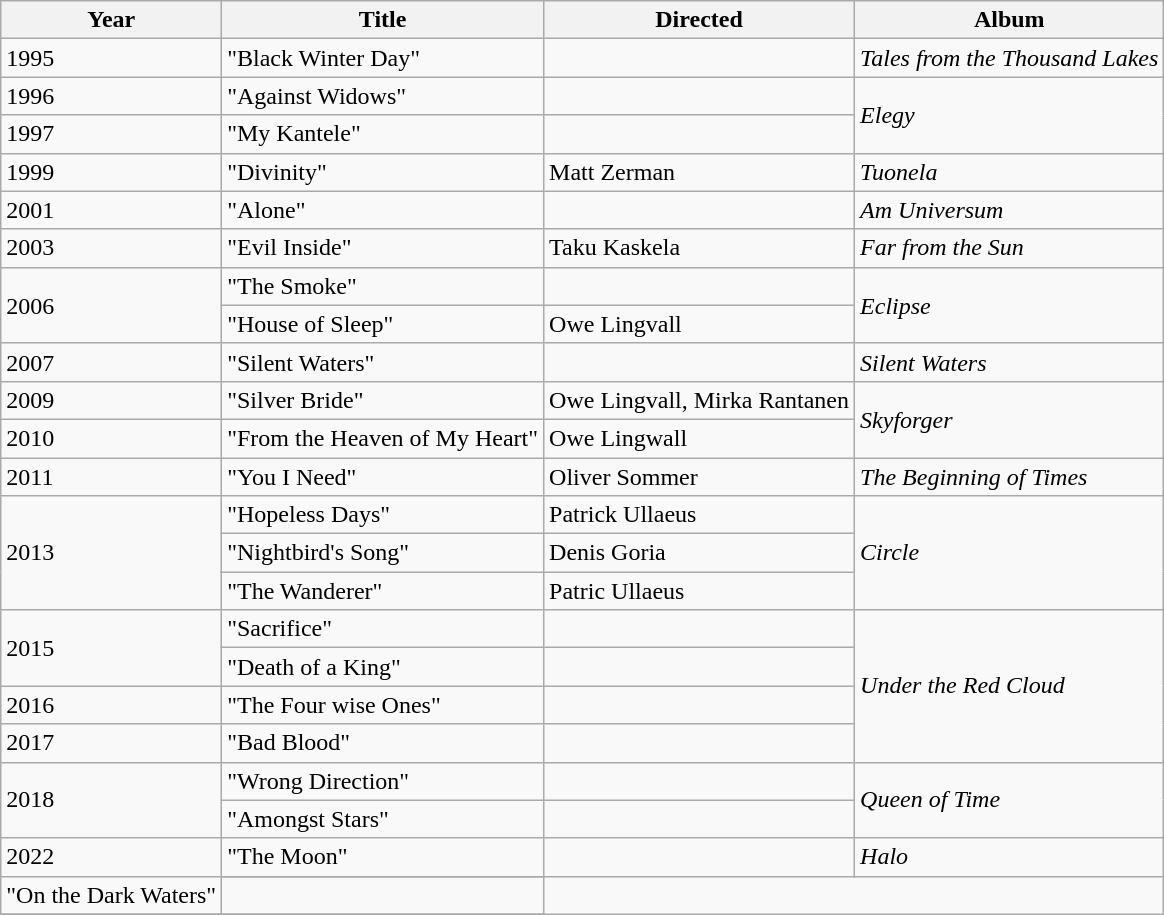<table class="wikitable">
<tr>
<th>Year</th>
<th>Title</th>
<th>Directed</th>
<th>Album</th>
</tr>
<tr>
<td>1995</td>
<td>"Black Winter Day"</td>
<td></td>
<td><em>Tales from the Thousand Lakes</em></td>
</tr>
<tr>
<td>1996</td>
<td>"Against Widows"</td>
<td></td>
<td rowspan=2><em>Elegy</em></td>
</tr>
<tr>
<td>1997</td>
<td>"My Kantele"</td>
<td></td>
</tr>
<tr>
<td>1999</td>
<td>"Divinity"</td>
<td>Matt Zerman</td>
<td><em>Tuonela</em></td>
</tr>
<tr>
<td>2001</td>
<td>"Alone"</td>
<td></td>
<td><em>Am Universum</em></td>
</tr>
<tr>
<td>2003</td>
<td>"Evil Inside"</td>
<td>Taku Kaskela</td>
<td><em>Far from the Sun</em></td>
</tr>
<tr>
<td rowspan=2>2006</td>
<td>"The Smoke"</td>
<td></td>
<td rowspan=2><em>Eclipse</em></td>
</tr>
<tr>
<td>"House of Sleep"</td>
<td>Owe Lingvall</td>
</tr>
<tr>
<td>2007</td>
<td>"Silent Waters"</td>
<td></td>
<td><em>Silent Waters</em></td>
</tr>
<tr>
<td>2009</td>
<td>"Silver Bride"</td>
<td>Owe Lingvall, Mirka Rantanen</td>
<td rowspan=2><em>Skyforger</em></td>
</tr>
<tr>
<td>2010</td>
<td>"From the Heaven of My Heart"</td>
<td>Owe Lingwall</td>
</tr>
<tr>
<td>2011</td>
<td>"You I Need"</td>
<td>Oliver Sommer</td>
<td><em>The Beginning of Times</em></td>
</tr>
<tr>
<td rowspan=3>2013</td>
<td>"Hopeless Days"</td>
<td>Patrick Ullaeus</td>
<td rowspan=3><em>Circle</em></td>
</tr>
<tr>
<td>"Nightbird's Song"</td>
<td>Denis Goria</td>
</tr>
<tr>
<td>"The Wanderer"</td>
<td>Patric Ullaeus</td>
</tr>
<tr>
<td rowspan=2>2015</td>
<td>"Sacrifice"</td>
<td></td>
<td rowspan=4><em>Under the Red Cloud</em></td>
</tr>
<tr>
<td>"Death of a King"</td>
<td></td>
</tr>
<tr>
<td rowspan=1>2016</td>
<td>"The Four wise Ones"</td>
<td></td>
</tr>
<tr>
<td rowspan=1>2017</td>
<td>"Bad Blood"</td>
<td></td>
</tr>
<tr>
<td rowspan=2>2018</td>
<td>"Wrong Direction"</td>
<td></td>
<td rowspan=2><em>Queen of Time</em></td>
</tr>
<tr>
<td>"Amongst Stars"</td>
<td></td>
</tr>
<tr>
<td rowspan=2>2022</td>
<td>"The Moon"</td>
<td></td>
<td rowspan=2><em>Halo</em></td>
</tr>
<tr>
</tr>
<tr>
<td>"On the Dark Waters"</td>
<td></td>
</tr>
<tr>
</tr>
</table>
